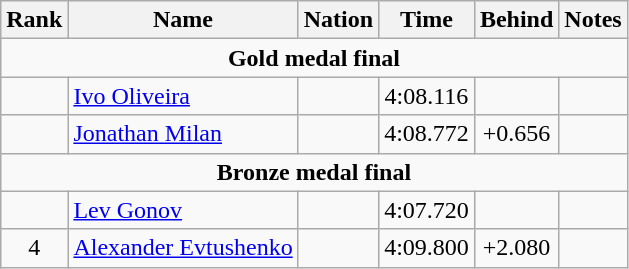<table class="wikitable" style="text-align:center">
<tr>
<th>Rank</th>
<th>Name</th>
<th>Nation</th>
<th>Time</th>
<th>Behind</th>
<th>Notes</th>
</tr>
<tr>
<td colspan=6><strong>Gold medal final</strong></td>
</tr>
<tr>
<td></td>
<td align=left><a href='#'>Ivo Oliveira</a></td>
<td align=left></td>
<td>4:08.116</td>
<td></td>
<td></td>
</tr>
<tr>
<td></td>
<td align=left><a href='#'>Jonathan Milan</a></td>
<td align=left></td>
<td>4:08.772</td>
<td>+0.656</td>
<td></td>
</tr>
<tr>
<td colspan=6><strong>Bronze medal final</strong></td>
</tr>
<tr>
<td></td>
<td align=left><a href='#'>Lev Gonov</a></td>
<td align=left></td>
<td>4:07.720</td>
<td></td>
<td></td>
</tr>
<tr>
<td>4</td>
<td align=left><a href='#'>Alexander Evtushenko</a></td>
<td align=left></td>
<td>4:09.800</td>
<td>+2.080</td>
<td></td>
</tr>
</table>
